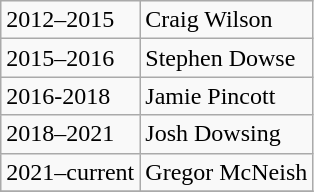<table class="wikitable">
<tr>
<td>2012–2015</td>
<td>Craig Wilson</td>
</tr>
<tr>
<td>2015–2016</td>
<td>Stephen Dowse</td>
</tr>
<tr>
<td>2016-2018</td>
<td>Jamie Pincott</td>
</tr>
<tr>
<td>2018–2021</td>
<td>Josh Dowsing</td>
</tr>
<tr>
<td>2021–current</td>
<td>Gregor McNeish</td>
</tr>
<tr>
</tr>
</table>
